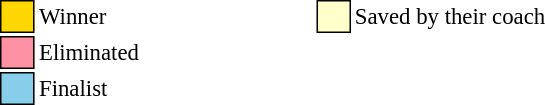<table class="toccolours" style="font-size: 95%; white-space: nowrap; float:left">
<tr>
<td style="background: gold; border:1px solid black">     </td>
<td>Winner</td>
<td>     </td>
<td>     </td>
<td>     </td>
<td>     </td>
<td>     </td>
<td style="background:#FFFFCC; border:1px solid black">     </td>
<td>Saved by their coach</td>
</tr>
<tr>
<td style="background:#FF91A4; border:1px solid black">     </td>
<td>Eliminated</td>
</tr>
<tr>
<td style="background: skyblue; border:1px solid black">     </td>
<td>Finalist</td>
</tr>
</table>
